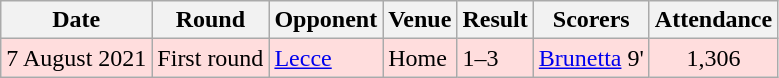<table class="wikitable" style="text-align:left">
<tr>
<th>Date</th>
<th>Round</th>
<th>Opponent</th>
<th>Venue</th>
<th>Result</th>
<th>Scorers</th>
<th>Attendance</th>
</tr>
<tr style="background:#ffdddd">
<td>7 August 2021</td>
<td>First round</td>
<td><a href='#'>Lecce</a></td>
<td>Home</td>
<td>1–3</td>
<td><a href='#'>Brunetta</a> 9'</td>
<td align=center>1,306</td>
</tr>
</table>
